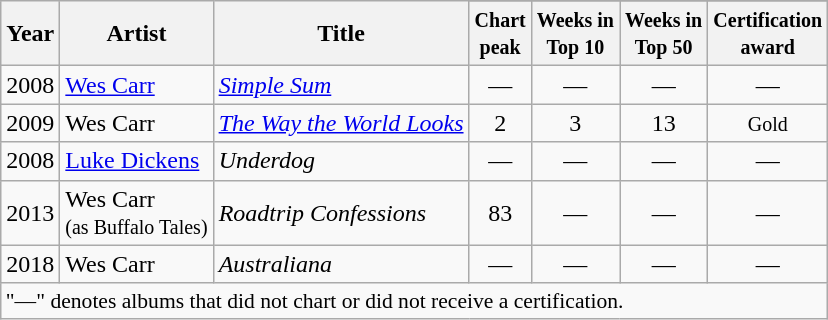<table class="wikitable">
<tr>
<th rowspan="2">Year</th>
<th rowspan="2">Artist</th>
<th rowspan="2">Title</th>
</tr>
<tr>
<th><small>Chart<br>peak</small></th>
<th><small>Weeks in<br>Top 10</small></th>
<th><small>Weeks in<br>Top 50</small></th>
<th><small>Certification<br>award</small></th>
</tr>
<tr>
<td>2008</td>
<td><a href='#'>Wes Carr</a></td>
<td><em><a href='#'>Simple Sum</a></em></td>
<td style="text-align:center;">—</td>
<td style="text-align:center;">—</td>
<td style="text-align:center;">—</td>
<td style="text-align:center;">—</td>
</tr>
<tr>
<td>2009</td>
<td>Wes Carr</td>
<td><em><a href='#'>The Way the World Looks</a></em></td>
<td style="text-align:center;">2</td>
<td style="text-align:center;">3</td>
<td style="text-align:center;">13</td>
<td style="text-align:center;"><small>Gold</small></td>
</tr>
<tr>
<td>2008</td>
<td><a href='#'>Luke Dickens</a></td>
<td><em>Underdog</em></td>
<td style="text-align:center;">—</td>
<td style="text-align:center;">—</td>
<td style="text-align:center;">—</td>
<td style="text-align:center;">—</td>
</tr>
<tr>
<td>2013</td>
<td>Wes Carr<br><small>(as Buffalo Tales)</small></td>
<td><em>Roadtrip Confessions</em></td>
<td style="text-align:center;">83</td>
<td style="text-align:center;">—</td>
<td style="text-align:center;">—</td>
<td style="text-align:center;">—</td>
</tr>
<tr>
<td>2018</td>
<td>Wes Carr</td>
<td><em>Australiana</em></td>
<td style="text-align:center;">—</td>
<td style="text-align:center;">—</td>
<td style="text-align:center;">—</td>
<td style="text-align:center;">—</td>
</tr>
<tr>
<td colspan="7" style="font-size:90%" style="text-align:center;">"—" denotes albums that did not chart or did not receive a certification.</td>
</tr>
</table>
